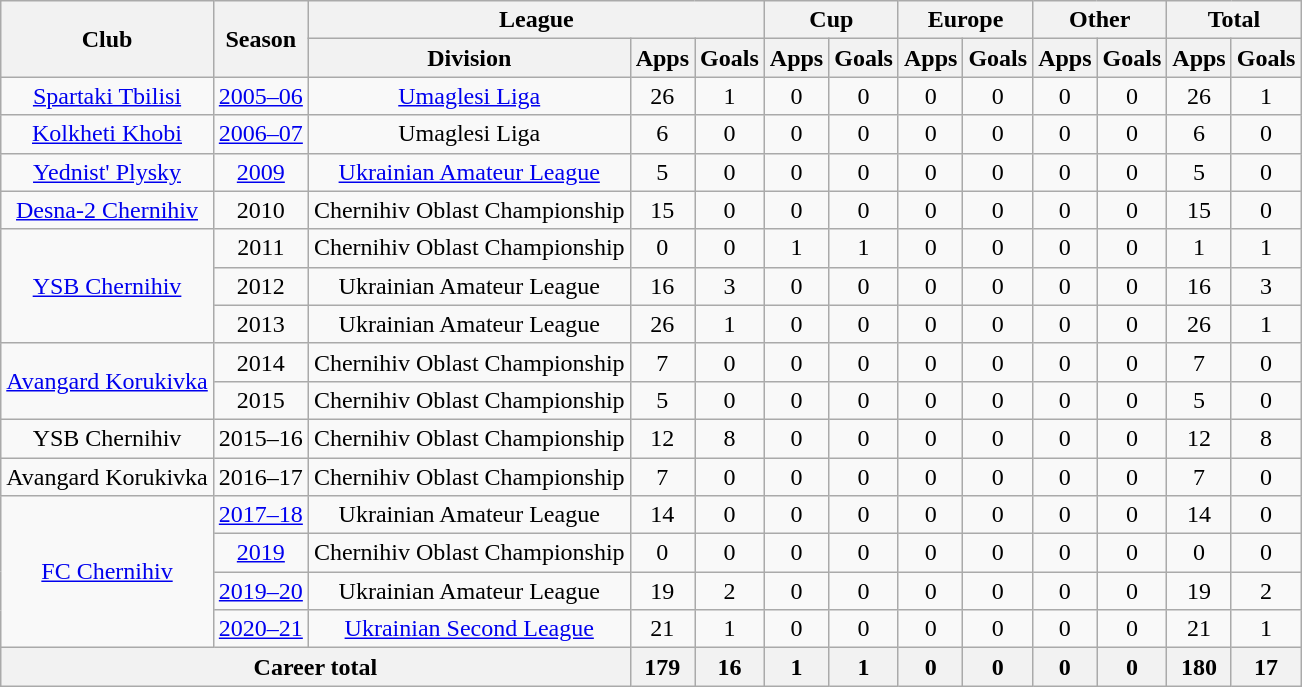<table class="wikitable" style="text-align:center">
<tr>
<th rowspan="2">Club</th>
<th rowspan="2">Season</th>
<th colspan="3">League</th>
<th colspan="2">Cup</th>
<th colspan="2">Europe</th>
<th colspan="2">Other</th>
<th colspan="2">Total</th>
</tr>
<tr>
<th>Division</th>
<th>Apps</th>
<th>Goals</th>
<th>Apps</th>
<th>Goals</th>
<th>Apps</th>
<th>Goals</th>
<th>Apps</th>
<th>Goals</th>
<th>Apps</th>
<th>Goals</th>
</tr>
<tr>
<td><a href='#'>Spartaki Tbilisi</a></td>
<td><a href='#'>2005–06</a></td>
<td><a href='#'>Umaglesi Liga</a></td>
<td>26</td>
<td>1</td>
<td>0</td>
<td>0</td>
<td>0</td>
<td>0</td>
<td>0</td>
<td>0</td>
<td>26</td>
<td>1</td>
</tr>
<tr>
<td><a href='#'>Kolkheti Khobi</a></td>
<td><a href='#'>2006–07</a></td>
<td>Umaglesi Liga</td>
<td>6</td>
<td>0</td>
<td>0</td>
<td>0</td>
<td>0</td>
<td>0</td>
<td>0</td>
<td>0</td>
<td>6</td>
<td>0</td>
</tr>
<tr>
<td><a href='#'>Yednist' Plysky</a></td>
<td><a href='#'>2009</a></td>
<td><a href='#'>Ukrainian Amateur League</a></td>
<td>5</td>
<td>0</td>
<td>0</td>
<td>0</td>
<td>0</td>
<td>0</td>
<td>0</td>
<td>0</td>
<td>5</td>
<td>0</td>
</tr>
<tr>
<td><a href='#'>Desna-2 Chernihiv</a></td>
<td>2010</td>
<td>Chernihiv Oblast Championship</td>
<td>15</td>
<td>0</td>
<td>0</td>
<td>0</td>
<td>0</td>
<td>0</td>
<td>0</td>
<td>0</td>
<td>15</td>
<td>0</td>
</tr>
<tr>
<td rowspan="3"><a href='#'>YSB Chernihiv</a></td>
<td>2011</td>
<td>Chernihiv Oblast Championship</td>
<td>0</td>
<td>0</td>
<td>1</td>
<td>1</td>
<td>0</td>
<td>0</td>
<td>0</td>
<td>0</td>
<td>1</td>
<td>1</td>
</tr>
<tr>
<td>2012</td>
<td>Ukrainian Amateur League</td>
<td>16</td>
<td>3</td>
<td>0</td>
<td>0</td>
<td>0</td>
<td>0</td>
<td>0</td>
<td>0</td>
<td>16</td>
<td>3</td>
</tr>
<tr>
<td>2013</td>
<td>Ukrainian Amateur League</td>
<td>26</td>
<td>1</td>
<td>0</td>
<td>0</td>
<td>0</td>
<td>0</td>
<td>0</td>
<td>0</td>
<td>26</td>
<td>1</td>
</tr>
<tr>
<td rowspan="2"><a href='#'>Avangard Korukivka</a></td>
<td>2014</td>
<td>Chernihiv Oblast Championship</td>
<td>7</td>
<td>0</td>
<td>0</td>
<td>0</td>
<td>0</td>
<td>0</td>
<td>0</td>
<td>0</td>
<td>7</td>
<td>0</td>
</tr>
<tr>
<td>2015</td>
<td>Chernihiv Oblast Championship</td>
<td>5</td>
<td>0</td>
<td>0</td>
<td>0</td>
<td>0</td>
<td>0</td>
<td>0</td>
<td>0</td>
<td>5</td>
<td>0</td>
</tr>
<tr>
<td>YSB Chernihiv</td>
<td>2015–16</td>
<td>Chernihiv Oblast Championship</td>
<td>12</td>
<td>8</td>
<td>0</td>
<td>0</td>
<td>0</td>
<td>0</td>
<td>0</td>
<td>0</td>
<td>12</td>
<td>8</td>
</tr>
<tr>
<td>Avangard Korukivka</td>
<td>2016–17</td>
<td>Chernihiv Oblast Championship</td>
<td>7</td>
<td>0</td>
<td>0</td>
<td>0</td>
<td>0</td>
<td>0</td>
<td>0</td>
<td>0</td>
<td>7</td>
<td>0</td>
</tr>
<tr>
<td rowspan="4"><a href='#'>FC Chernihiv</a></td>
<td><a href='#'>2017–18</a></td>
<td>Ukrainian Amateur League</td>
<td>14</td>
<td>0</td>
<td>0</td>
<td>0</td>
<td>0</td>
<td>0</td>
<td>0</td>
<td>0</td>
<td>14</td>
<td>0</td>
</tr>
<tr>
<td><a href='#'>2019</a></td>
<td>Chernihiv Oblast Championship</td>
<td>0</td>
<td>0</td>
<td>0</td>
<td>0</td>
<td>0</td>
<td>0</td>
<td>0</td>
<td>0</td>
<td>0</td>
<td>0</td>
</tr>
<tr>
<td><a href='#'>2019–20</a></td>
<td>Ukrainian Amateur League</td>
<td>19</td>
<td>2</td>
<td>0</td>
<td>0</td>
<td>0</td>
<td>0</td>
<td>0</td>
<td>0</td>
<td>19</td>
<td>2</td>
</tr>
<tr>
<td><a href='#'>2020–21</a></td>
<td><a href='#'>Ukrainian Second League</a></td>
<td>21</td>
<td>1</td>
<td>0</td>
<td>0</td>
<td>0</td>
<td>0</td>
<td>0</td>
<td>0</td>
<td>21</td>
<td>1</td>
</tr>
<tr>
<th colspan="3">Career total</th>
<th>179</th>
<th>16</th>
<th>1</th>
<th>1</th>
<th>0</th>
<th>0</th>
<th>0</th>
<th>0</th>
<th>180</th>
<th>17</th>
</tr>
</table>
